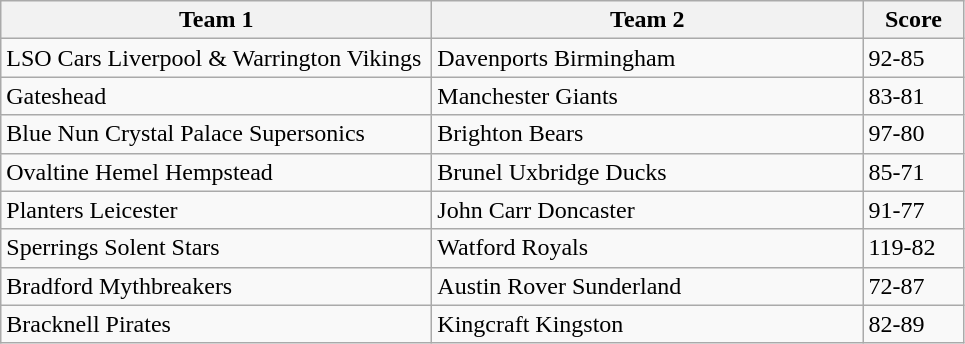<table class="wikitable" style="font-size: 100%">
<tr>
<th width=280>Team 1</th>
<th width=280>Team 2</th>
<th width=60>Score</th>
</tr>
<tr>
<td>LSO Cars Liverpool & Warrington Vikings</td>
<td>Davenports Birmingham</td>
<td>92-85</td>
</tr>
<tr>
<td>Gateshead</td>
<td>Manchester Giants</td>
<td>83-81</td>
</tr>
<tr>
<td>Blue Nun Crystal Palace Supersonics</td>
<td>Brighton Bears</td>
<td>97-80</td>
</tr>
<tr>
<td>Ovaltine Hemel Hempstead</td>
<td>Brunel Uxbridge Ducks</td>
<td>85-71</td>
</tr>
<tr>
<td>Planters Leicester</td>
<td>John Carr Doncaster</td>
<td>91-77</td>
</tr>
<tr>
<td>Sperrings Solent Stars</td>
<td>Watford Royals</td>
<td>119-82</td>
</tr>
<tr>
<td>Bradford Mythbreakers</td>
<td>Austin Rover Sunderland</td>
<td>72-87</td>
</tr>
<tr>
<td>Bracknell Pirates</td>
<td>Kingcraft Kingston</td>
<td>82-89</td>
</tr>
</table>
